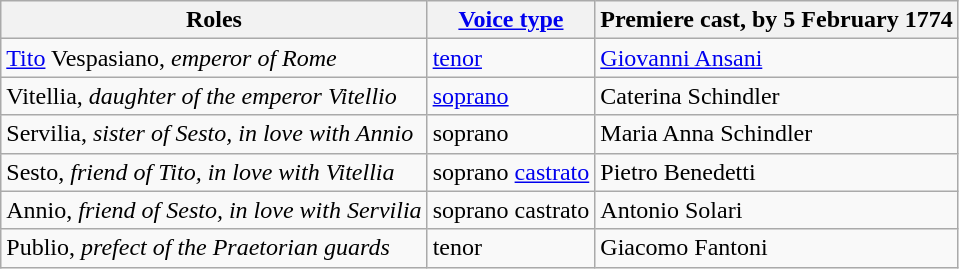<table class="wikitable">
<tr>
<th>Roles</th>
<th><a href='#'>Voice type</a></th>
<th>Premiere cast, by 5 February 1774</th>
</tr>
<tr>
<td><a href='#'>Tito</a> Vespasiano, <em>emperor of Rome</em></td>
<td><a href='#'>tenor</a></td>
<td><a href='#'>Giovanni Ansani</a></td>
</tr>
<tr>
<td>Vitellia, <em>daughter of the emperor Vitellio</em></td>
<td><a href='#'>soprano</a></td>
<td>Caterina Schindler</td>
</tr>
<tr>
<td>Servilia, <em>sister of Sesto, in love with Annio</em></td>
<td>soprano</td>
<td>Maria Anna Schindler</td>
</tr>
<tr>
<td>Sesto, <em>friend of Tito, in love with Vitellia</em></td>
<td>soprano <a href='#'>castrato</a></td>
<td>Pietro Benedetti</td>
</tr>
<tr>
<td>Annio, <em>friend of Sesto, in love with Servilia</em></td>
<td>soprano castrato</td>
<td>Antonio Solari</td>
</tr>
<tr>
<td>Publio, <em>prefect of the Praetorian guards</em></td>
<td>tenor</td>
<td>Giacomo Fantoni</td>
</tr>
</table>
